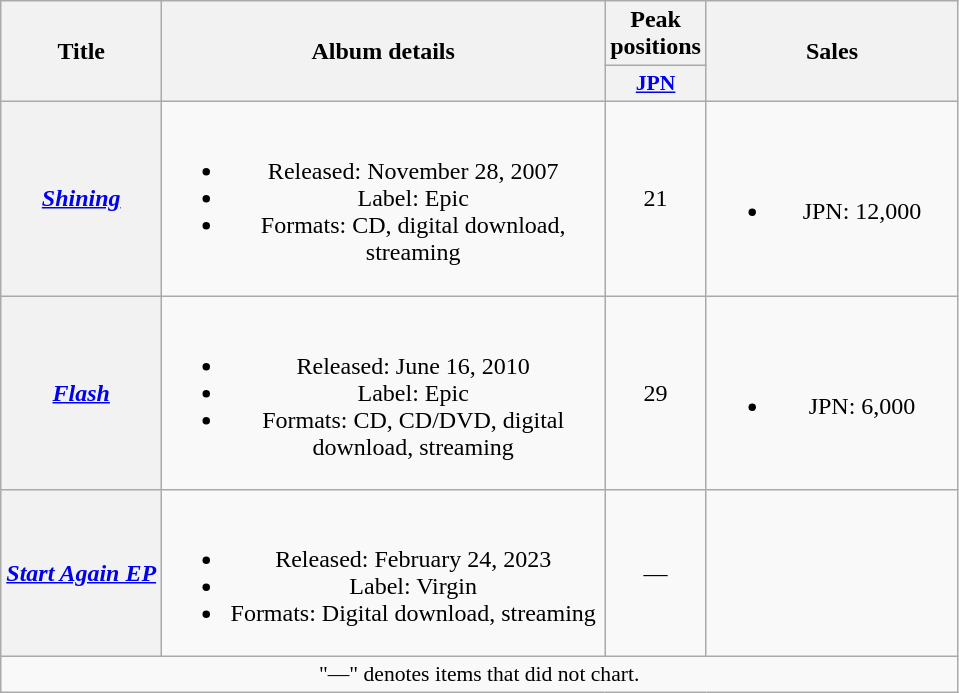<table class="wikitable plainrowheaders" style="text-align:center;">
<tr>
<th rowspan="2">Title</th>
<th rowspan="2" style="width:18em;">Album details</th>
<th colspan="1">Peak positions</th>
<th rowspan="2" style="width:10em;">Sales</th>
</tr>
<tr>
<th scope="col" style="width:3em;font-size:90%;"><a href='#'>JPN</a><br></th>
</tr>
<tr>
<th scope="row"><em><a href='#'>Shining</a></em></th>
<td><br><ul><li>Released: November 28, 2007 </li><li>Label: Epic</li><li>Formats: CD, digital download, streaming</li></ul></td>
<td>21</td>
<td><br><ul><li>JPN: 12,000</li></ul></td>
</tr>
<tr>
<th scope="row"><em><a href='#'>Flash</a></em></th>
<td><br><ul><li>Released: June 16, 2010 </li><li>Label: Epic</li><li>Formats: CD, CD/DVD, digital download, streaming</li></ul></td>
<td>29</td>
<td><br><ul><li>JPN: 6,000</li></ul></td>
</tr>
<tr>
<th scope="row"><em><a href='#'>Start Again EP</a></em></th>
<td><br><ul><li>Released: February 24, 2023</li><li>Label: Virgin</li><li>Formats: Digital download, streaming</li></ul></td>
<td>—</td>
<td></td>
</tr>
<tr>
<td colspan="4" align="center" style="font-size:90%;">"—" denotes items that did not chart.</td>
</tr>
</table>
